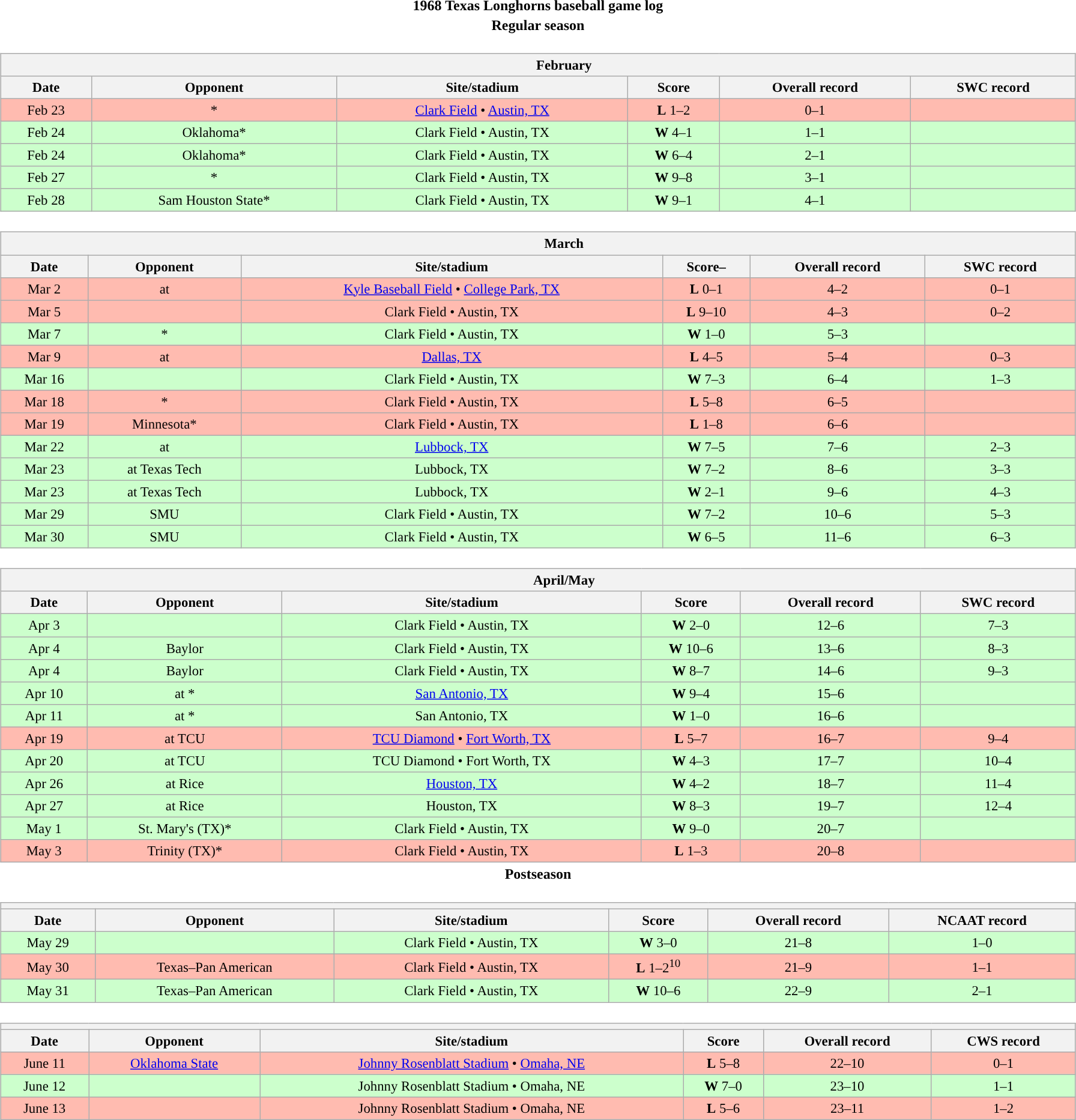<table class="toccolours" width=95% style="margin:1.5em auto; text-align:center;">
<tr>
<th colspan=2>1968 Texas Longhorns baseball game log</th>
</tr>
<tr>
<th colspan=2>Regular season</th>
</tr>
<tr valign="top">
<td><br><table class="wikitable collapsible collapsed" style="margin:auto; font-size:95%; width:100%">
<tr>
<th colspan=11 style="padding-left:4em;">February</th>
</tr>
<tr>
<th>Date</th>
<th>Opponent</th>
<th>Site/stadium</th>
<th>Score</th>
<th>Overall record</th>
<th>SWC record</th>
</tr>
<tr bgcolor=ffbbb>
<td>Feb 23</td>
<td>*</td>
<td><a href='#'>Clark Field</a> • <a href='#'>Austin, TX</a></td>
<td><strong>L</strong> 1–2</td>
<td>0–1</td>
<td></td>
</tr>
<tr bgcolor=ccffcc>
<td>Feb 24</td>
<td>Oklahoma*</td>
<td>Clark Field • Austin, TX</td>
<td><strong>W</strong> 4–1</td>
<td>1–1</td>
<td></td>
</tr>
<tr bgcolor=ccffcc>
<td>Feb 24</td>
<td>Oklahoma*</td>
<td>Clark Field • Austin, TX</td>
<td><strong>W</strong> 6–4</td>
<td>2–1</td>
<td></td>
</tr>
<tr bgcolor=ccffcc>
<td>Feb 27</td>
<td>*</td>
<td>Clark Field • Austin, TX</td>
<td><strong>W</strong> 9–8</td>
<td>3–1</td>
<td></td>
</tr>
<tr bgcolor=ccffcc>
<td>Feb 28</td>
<td>Sam Houston State*</td>
<td>Clark Field • Austin, TX</td>
<td><strong>W</strong> 9–1</td>
<td>4–1</td>
<td></td>
</tr>
</table>
</td>
</tr>
<tr>
<td><br><table class="wikitable collapsible collapsed" style="margin:auto; font-size:95%; width:100%">
<tr>
<th colspan=11 style="padding-left:4em;">March</th>
</tr>
<tr>
<th>Date</th>
<th>Opponent</th>
<th>Site/stadium</th>
<th>Score–</th>
<th>Overall record</th>
<th>SWC record</th>
</tr>
<tr bgcolor=ffbbb>
<td>Mar 2</td>
<td>at </td>
<td><a href='#'>Kyle Baseball Field</a> • <a href='#'>College Park, TX</a></td>
<td><strong>L</strong> 0–1</td>
<td>4–2</td>
<td>0–1</td>
</tr>
<tr bgcolor=ffbbb>
<td>Mar 5</td>
<td></td>
<td>Clark Field • Austin, TX</td>
<td><strong>L</strong> 9–10</td>
<td>4–3</td>
<td>0–2</td>
</tr>
<tr bgcolor=ccffcc>
<td>Mar 7</td>
<td>*</td>
<td>Clark Field • Austin, TX</td>
<td><strong>W</strong> 1–0</td>
<td>5–3</td>
<td></td>
</tr>
<tr bgcolor=ffbbb>
<td>Mar 9</td>
<td>at </td>
<td><a href='#'>Dallas, TX</a></td>
<td><strong>L</strong> 4–5</td>
<td>5–4</td>
<td>0–3</td>
</tr>
<tr bgcolor=ccffcc>
<td>Mar 16</td>
<td></td>
<td>Clark Field • Austin, TX</td>
<td><strong>W</strong> 7–3</td>
<td>6–4</td>
<td>1–3</td>
</tr>
<tr bgcolor=ffbbb>
<td>Mar 18</td>
<td>*</td>
<td>Clark Field • Austin, TX</td>
<td><strong>L</strong> 5–8</td>
<td>6–5</td>
<td></td>
</tr>
<tr bgcolor=ffbbb>
<td>Mar 19</td>
<td>Minnesota*</td>
<td>Clark Field • Austin, TX</td>
<td><strong>L</strong> 1–8</td>
<td>6–6</td>
<td></td>
</tr>
<tr bgcolor=ccffcc>
<td>Mar 22</td>
<td>at </td>
<td><a href='#'>Lubbock, TX</a></td>
<td><strong>W</strong> 7–5</td>
<td>7–6</td>
<td>2–3</td>
</tr>
<tr bgcolor=ccffcc>
<td>Mar 23</td>
<td>at Texas Tech</td>
<td>Lubbock, TX</td>
<td><strong>W</strong> 7–2</td>
<td>8–6</td>
<td>3–3</td>
</tr>
<tr bgcolor=ccffcc>
<td>Mar 23</td>
<td>at Texas Tech</td>
<td>Lubbock, TX</td>
<td><strong>W</strong> 2–1</td>
<td>9–6</td>
<td>4–3</td>
</tr>
<tr bgcolor=ccffcc>
<td>Mar 29</td>
<td>SMU</td>
<td>Clark Field • Austin, TX</td>
<td><strong>W</strong> 7–2</td>
<td>10–6</td>
<td>5–3</td>
</tr>
<tr bgcolor=ccffcc>
<td>Mar 30</td>
<td>SMU</td>
<td>Clark Field • Austin, TX</td>
<td><strong>W</strong> 6–5</td>
<td>11–6</td>
<td>6–3</td>
</tr>
</table>
</td>
</tr>
<tr>
<td><br><table class="wikitable collapsible collapsed" style="margin:auto; font-size:95%; width:100%">
<tr>
<th colspan=11 style="padding-left:4em;">April/May</th>
</tr>
<tr>
<th>Date</th>
<th>Opponent</th>
<th>Site/stadium</th>
<th>Score</th>
<th>Overall record</th>
<th>SWC record</th>
</tr>
<tr bgcolor=ccffcc>
<td>Apr 3</td>
<td></td>
<td>Clark Field • Austin, TX</td>
<td><strong>W</strong> 2–0</td>
<td>12–6</td>
<td>7–3</td>
</tr>
<tr bgcolor=ccffcc>
<td>Apr 4</td>
<td>Baylor</td>
<td>Clark Field • Austin, TX</td>
<td><strong>W</strong> 10–6</td>
<td>13–6</td>
<td>8–3</td>
</tr>
<tr bgcolor=ccffcc>
<td>Apr 4</td>
<td>Baylor</td>
<td>Clark Field • Austin, TX</td>
<td><strong>W</strong> 8–7</td>
<td>14–6</td>
<td>9–3</td>
</tr>
<tr bgcolor=ccffcc>
<td>Apr 10</td>
<td>at *</td>
<td><a href='#'>San Antonio, TX</a></td>
<td><strong>W</strong> 9–4</td>
<td>15–6</td>
<td></td>
</tr>
<tr bgcolor=ccffcc>
<td>Apr 11</td>
<td>at *</td>
<td>San Antonio, TX</td>
<td><strong>W</strong> 1–0</td>
<td>16–6</td>
<td></td>
</tr>
<tr bgcolor=ffbbb>
<td>Apr 19</td>
<td>at TCU</td>
<td><a href='#'>TCU Diamond</a> • <a href='#'>Fort Worth, TX</a></td>
<td><strong>L</strong> 5–7</td>
<td>16–7</td>
<td>9–4</td>
</tr>
<tr bgcolor=ccffcc>
<td>Apr 20</td>
<td>at TCU</td>
<td>TCU Diamond • Fort Worth, TX</td>
<td><strong>W</strong> 4–3</td>
<td>17–7</td>
<td>10–4</td>
</tr>
<tr bgcolor=ccffcc>
<td>Apr 26</td>
<td>at Rice</td>
<td><a href='#'>Houston, TX</a></td>
<td><strong>W</strong> 4–2</td>
<td>18–7</td>
<td>11–4</td>
</tr>
<tr bgcolor=ccffcc>
<td>Apr 27</td>
<td>at Rice</td>
<td>Houston, TX</td>
<td><strong>W</strong> 8–3</td>
<td>19–7</td>
<td>12–4</td>
</tr>
<tr bgcolor=ccffcc>
<td>May 1</td>
<td>St. Mary's (TX)*</td>
<td>Clark Field • Austin, TX</td>
<td><strong>W</strong> 9–0</td>
<td>20–7</td>
<td></td>
</tr>
<tr bgcolor=ffbbb>
<td>May 3</td>
<td>Trinity (TX)*</td>
<td>Clark Field • Austin, TX</td>
<td><strong>L</strong> 1–3</td>
<td>20–8</td>
<td></td>
</tr>
</table>
</td>
</tr>
<tr>
<th colspan=2>Postseason</th>
</tr>
<tr>
<td><br><table class="wikitable collapsible collapsed" style="margin:auto; font-size:95%; width:100%">
<tr>
<th colspan=11 style="padding-left:4em; "></th>
</tr>
<tr>
<th>Date</th>
<th>Opponent</th>
<th>Site/stadium</th>
<th>Score</th>
<th>Overall record</th>
<th>NCAAT record</th>
</tr>
<tr bgcolor=ccffcc>
<td>May 29</td>
<td></td>
<td>Clark Field • Austin, TX</td>
<td><strong>W</strong> 3–0</td>
<td>21–8</td>
<td>1–0</td>
</tr>
<tr bgcolor=ffbbb>
<td>May 30</td>
<td>Texas–Pan American</td>
<td>Clark Field • Austin, TX</td>
<td><strong>L</strong> 1–2<sup>10</sup></td>
<td>21–9</td>
<td>1–1</td>
</tr>
<tr bgcolor=ccffcc>
<td>May 31</td>
<td>Texas–Pan American</td>
<td>Clark Field • Austin, TX</td>
<td><strong>W</strong> 10–6</td>
<td>22–9</td>
<td>2–1</td>
</tr>
</table>
</td>
</tr>
<tr>
<td><br><table class="wikitable collapsible collapsed" style="margin:auto; font-size:95%; width:100%">
<tr>
<th colspan=11 style="padding-left:4em; "></th>
</tr>
<tr>
<th>Date</th>
<th>Opponent</th>
<th>Site/stadium</th>
<th>Score</th>
<th>Overall record</th>
<th>CWS record</th>
</tr>
<tr bgcolor=ffbbb>
<td>June 11</td>
<td><a href='#'>Oklahoma State</a></td>
<td><a href='#'>Johnny Rosenblatt Stadium</a> • <a href='#'>Omaha, NE</a></td>
<td><strong>L</strong> 5–8</td>
<td>22–10</td>
<td>0–1</td>
</tr>
<tr bgcolor=ccffcc>
<td>June 12</td>
<td></td>
<td>Johnny Rosenblatt Stadium • Omaha, NE</td>
<td><strong>W</strong> 7–0</td>
<td>23–10</td>
<td>1–1</td>
</tr>
<tr bgcolor=ffbbb>
<td>June 13</td>
<td></td>
<td>Johnny Rosenblatt Stadium • Omaha, NE</td>
<td><strong>L</strong> 5–6</td>
<td>23–11</td>
<td>1–2</td>
</tr>
</table>
</td>
</tr>
</table>
